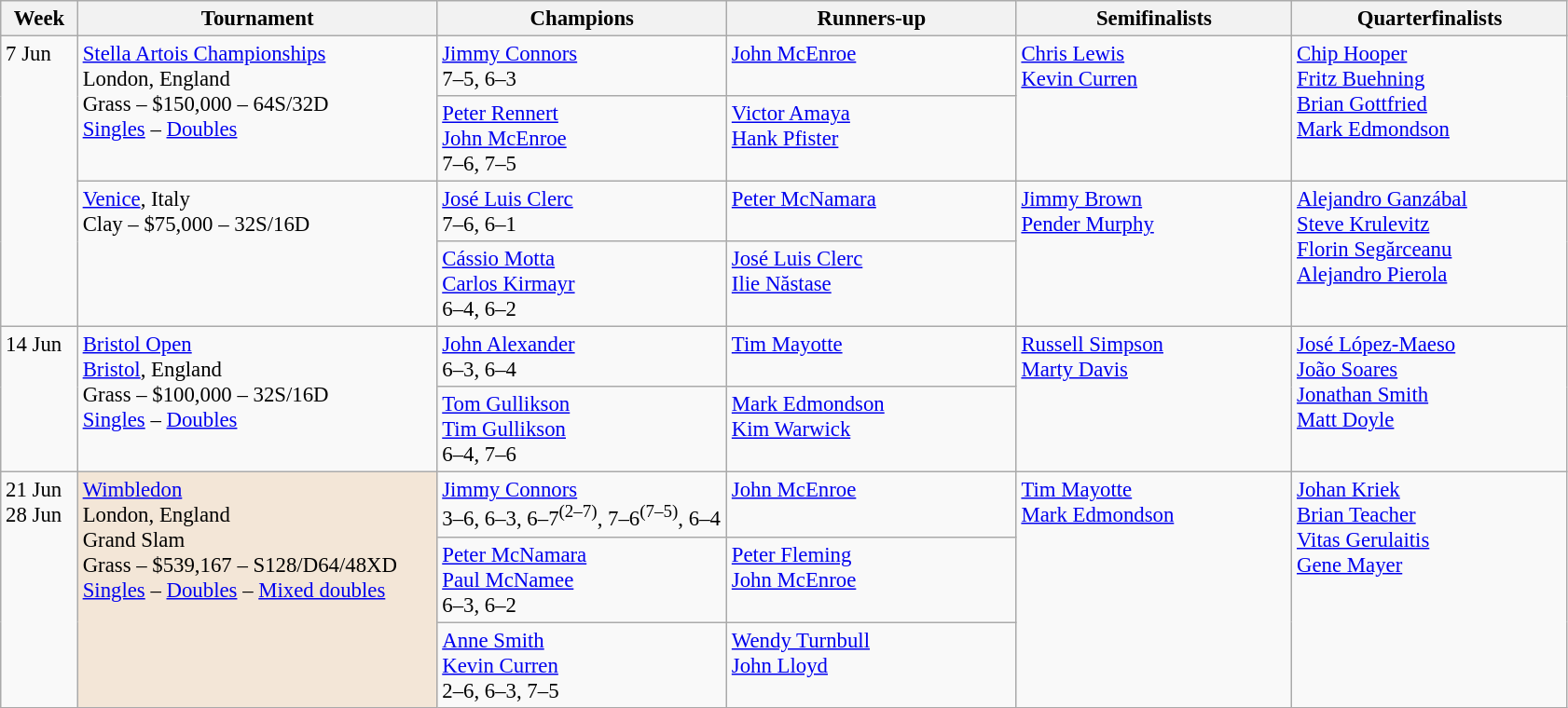<table class=wikitable style=font-size:95%>
<tr>
<th style="width:48px;">Week</th>
<th style="width:250px;">Tournament</th>
<th style="width:200px;">Champions</th>
<th style="width:200px;">Runners-up</th>
<th style="width:190px;">Semifinalists</th>
<th style="width:190px;">Quarterfinalists</th>
</tr>
<tr valign=top>
<td rowspan=4>7 Jun</td>
<td rowspan=2><a href='#'>Stella Artois Championships</a> <br> London, England <br> Grass – $150,000 – 64S/32D <br> <a href='#'>Singles</a> – <a href='#'>Doubles</a></td>
<td> <a href='#'>Jimmy Connors</a> <br> 7–5, 6–3</td>
<td> <a href='#'>John McEnroe</a></td>
<td rowspan=2> <a href='#'>Chris Lewis</a> <br>  <a href='#'>Kevin Curren</a></td>
<td rowspan=2> <a href='#'>Chip Hooper</a> <br>  <a href='#'>Fritz Buehning</a> <br>  <a href='#'>Brian Gottfried</a> <br>  <a href='#'>Mark Edmondson</a></td>
</tr>
<tr valign=top>
<td> <a href='#'>Peter Rennert</a> <br>  <a href='#'>John McEnroe</a> <br> 7–6, 7–5</td>
<td> <a href='#'>Victor Amaya</a> <br>  <a href='#'>Hank Pfister</a></td>
</tr>
<tr valign=top>
<td rowspan=2><a href='#'>Venice</a>, Italy <br> Clay – $75,000 – 32S/16D</td>
<td> <a href='#'>José Luis Clerc</a> <br> 7–6, 6–1</td>
<td> <a href='#'>Peter McNamara</a></td>
<td rowspan=2> <a href='#'>Jimmy Brown</a> <br>  <a href='#'>Pender Murphy</a></td>
<td rowspan=2> <a href='#'>Alejandro Ganzábal</a> <br>  <a href='#'>Steve Krulevitz</a> <br>  <a href='#'>Florin Segărceanu</a> <br>  <a href='#'>Alejandro Pierola</a></td>
</tr>
<tr valign=top>
<td> <a href='#'>Cássio Motta</a> <br>  <a href='#'>Carlos Kirmayr</a> <br> 6–4, 6–2</td>
<td> <a href='#'>José Luis Clerc</a> <br>  <a href='#'>Ilie Năstase</a></td>
</tr>
<tr valign=top>
<td rowspan=2>14 Jun</td>
<td rowspan=2><a href='#'>Bristol Open</a> <br> <a href='#'>Bristol</a>, England <br> Grass – $100,000 – 32S/16D <br> <a href='#'>Singles</a> – <a href='#'>Doubles</a></td>
<td> <a href='#'>John Alexander</a> <br> 6–3, 6–4</td>
<td> <a href='#'>Tim Mayotte</a></td>
<td rowspan=2> <a href='#'>Russell Simpson</a> <br>  <a href='#'>Marty Davis</a></td>
<td rowspan=2> <a href='#'>José López-Maeso</a> <br>  <a href='#'>João Soares</a> <br>  <a href='#'>Jonathan Smith</a> <br>  <a href='#'>Matt Doyle</a></td>
</tr>
<tr valign=top>
<td> <a href='#'>Tom Gullikson</a> <br>  <a href='#'>Tim Gullikson</a> <br> 6–4, 7–6</td>
<td> <a href='#'>Mark Edmondson</a> <br>  <a href='#'>Kim Warwick</a></td>
</tr>
<tr valign=top>
<td rowspan=3>21 Jun<br>28 Jun</td>
<td style="background:#f3e6d7;" rowspan=3><a href='#'>Wimbledon</a> <br> London, England <br> Grand Slam <br> Grass – $539,167 – S128/D64/48XD <br> <a href='#'>Singles</a> – <a href='#'>Doubles</a> – <a href='#'>Mixed doubles</a></td>
<td> <a href='#'>Jimmy Connors</a> <br> 3–6, 6–3, 6–7<sup>(2–7)</sup>, 7–6<sup>(7–5)</sup>, 6–4</td>
<td> <a href='#'>John McEnroe</a></td>
<td rowspan=3> <a href='#'>Tim Mayotte</a> <br>  <a href='#'>Mark Edmondson</a></td>
<td rowspan=3> <a href='#'>Johan Kriek</a> <br>  <a href='#'>Brian Teacher</a> <br>  <a href='#'>Vitas Gerulaitis</a> <br>  <a href='#'>Gene Mayer</a></td>
</tr>
<tr valign=top>
<td> <a href='#'>Peter McNamara</a> <br>  <a href='#'>Paul McNamee</a> <br> 6–3, 6–2</td>
<td> <a href='#'>Peter Fleming</a> <br>  <a href='#'>John McEnroe</a></td>
</tr>
<tr valign=top>
<td> <a href='#'>Anne Smith</a> <br>  <a href='#'>Kevin Curren</a> <br> 2–6, 6–3, 7–5</td>
<td> <a href='#'>Wendy Turnbull</a> <br>  <a href='#'>John Lloyd</a></td>
</tr>
</table>
